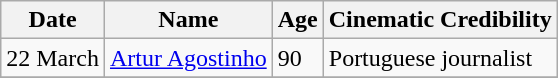<table class="wikitable">
<tr ">
<th>Date</th>
<th>Name</th>
<th>Age</th>
<th>Cinematic Credibility</th>
</tr>
<tr>
<td>22 March</td>
<td><a href='#'>Artur Agostinho</a></td>
<td>90</td>
<td>Portuguese journalist</td>
</tr>
<tr>
</tr>
</table>
